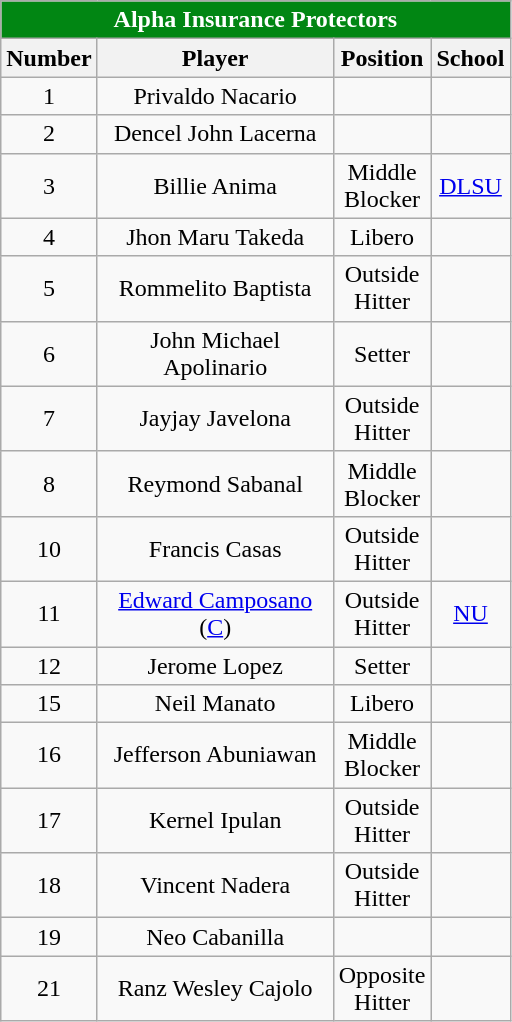<table class="wikitable sortable" style="text-align:center;">
<tr>
<th colspan="5" style= "background: #018613; color: White; text-align: center"><strong>Alpha Insurance Protectors</strong></th>
</tr>
<tr>
<th width=10px>Number</th>
<th width=150px>Player</th>
<th width=50px>Position</th>
<th width=25px>School</th>
</tr>
<tr>
<td style="text-align:center;">1</td>
<td>Privaldo Nacario</td>
<td></td>
<td></td>
</tr>
<tr>
<td style="text-align:center;">2</td>
<td>Dencel John Lacerna</td>
<td></td>
<td></td>
</tr>
<tr>
<td style="text-align:center;">3</td>
<td>Billie Anima</td>
<td>Middle Blocker</td>
<td><a href='#'>DLSU</a></td>
</tr>
<tr>
<td style="text-align:center;">4</td>
<td>Jhon Maru Takeda</td>
<td>Libero</td>
<td></td>
</tr>
<tr>
<td style="text-align:center;">5</td>
<td>Rommelito Baptista</td>
<td>Outside Hitter</td>
<td></td>
</tr>
<tr>
<td style="text-align:center;">6</td>
<td>John Michael Apolinario</td>
<td>Setter</td>
<td></td>
</tr>
<tr>
<td style="text-align:center;">7</td>
<td>Jayjay Javelona</td>
<td>Outside Hitter</td>
<td></td>
</tr>
<tr>
<td style="text-align:center;">8</td>
<td>Reymond Sabanal</td>
<td>Middle Blocker</td>
<td></td>
</tr>
<tr>
<td style="text-align:center;">10</td>
<td>Francis Casas</td>
<td>Outside Hitter</td>
<td></td>
</tr>
<tr>
<td style="text-align:center;">11</td>
<td><a href='#'>Edward Camposano</a> (<a href='#'>C</a>)</td>
<td>Outside Hitter</td>
<td><a href='#'>NU</a></td>
</tr>
<tr>
<td style="text-align:center;">12</td>
<td>Jerome Lopez</td>
<td>Setter</td>
<td></td>
</tr>
<tr>
<td style="text-align:center;">15</td>
<td>Neil Manato</td>
<td>Libero</td>
<td></td>
</tr>
<tr>
<td style="text-align:center;">16</td>
<td>Jefferson Abuniawan</td>
<td>Middle Blocker</td>
<td></td>
</tr>
<tr>
<td style="text-align:center;">17</td>
<td>Kernel Ipulan</td>
<td>Outside Hitter</td>
<td></td>
</tr>
<tr>
<td style="text-align:center;">18</td>
<td>Vincent Nadera</td>
<td>Outside Hitter</td>
<td></td>
</tr>
<tr>
<td style="text-align:center;">19</td>
<td>Neo Cabanilla</td>
<td></td>
<td></td>
</tr>
<tr>
<td style="text-align:center;">21</td>
<td>Ranz Wesley Cajolo</td>
<td>Opposite Hitter</td>
<td></td>
</tr>
</table>
